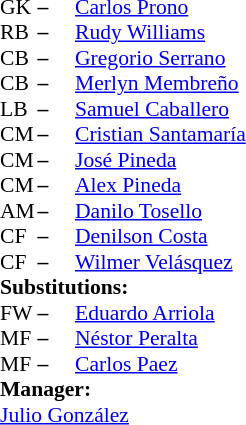<table style = "font-size: 90%" cellspacing = "0" cellpadding = "0">
<tr>
<td colspan = 4></td>
</tr>
<tr>
<th width = "25"></th>
<th width = "25"></th>
</tr>
<tr>
<td>GK</td>
<td><strong>–</strong></td>
<td> <a href='#'>Carlos Prono</a></td>
</tr>
<tr>
<td>RB</td>
<td><strong>–</strong></td>
<td> <a href='#'>Rudy Williams</a></td>
</tr>
<tr>
<td>CB</td>
<td><strong>–</strong></td>
<td> <a href='#'>Gregorio Serrano</a></td>
</tr>
<tr>
<td>CB</td>
<td><strong>–</strong></td>
<td> <a href='#'>Merlyn Membreño</a></td>
</tr>
<tr>
<td>LB</td>
<td><strong>–</strong></td>
<td> <a href='#'>Samuel Caballero</a></td>
</tr>
<tr>
<td>CM</td>
<td><strong>–</strong></td>
<td> <a href='#'>Cristian Santamaría</a></td>
</tr>
<tr>
<td>CM</td>
<td><strong>–</strong></td>
<td> <a href='#'>José Pineda</a></td>
</tr>
<tr>
<td>CM</td>
<td><strong>–</strong></td>
<td> <a href='#'>Alex Pineda</a></td>
</tr>
<tr>
<td>AM</td>
<td><strong>–</strong></td>
<td> <a href='#'>Danilo Tosello</a></td>
</tr>
<tr>
<td>CF</td>
<td><strong>–</strong></td>
<td> <a href='#'>Denilson Costa</a></td>
</tr>
<tr>
<td>CF</td>
<td><strong>–</strong></td>
<td> <a href='#'>Wilmer Velásquez</a></td>
</tr>
<tr>
<td colspan = 3><strong>Substitutions:</strong></td>
</tr>
<tr>
<td>FW</td>
<td><strong>–</strong></td>
<td> <a href='#'>Eduardo Arriola</a></td>
<td></td>
<td></td>
</tr>
<tr>
<td>MF</td>
<td><strong>–</strong></td>
<td> <a href='#'>Néstor Peralta</a></td>
<td></td>
<td></td>
</tr>
<tr>
<td>MF</td>
<td><strong>–</strong></td>
<td> <a href='#'>Carlos Paez</a></td>
<td></td>
<td></td>
</tr>
<tr>
<td colspan = 3><strong>Manager:</strong></td>
</tr>
<tr>
<td colspan = 3> <a href='#'>Julio González</a></td>
</tr>
</table>
